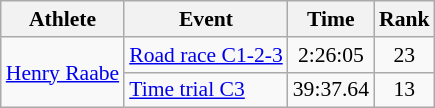<table class="wikitable" style="font-size:90%">
<tr>
<th>Athlete</th>
<th>Event</th>
<th>Time</th>
<th>Rank</th>
</tr>
<tr align="center">
<td rowspan="2" align="left"><a href='#'>Henry Raabe</a></td>
<td align="left"><a href='#'>Road race C1-2-3</a></td>
<td>2:26:05</td>
<td>23</td>
</tr>
<tr align="center">
<td align="left"><a href='#'>Time trial C3</a></td>
<td>39:37.64</td>
<td>13</td>
</tr>
</table>
